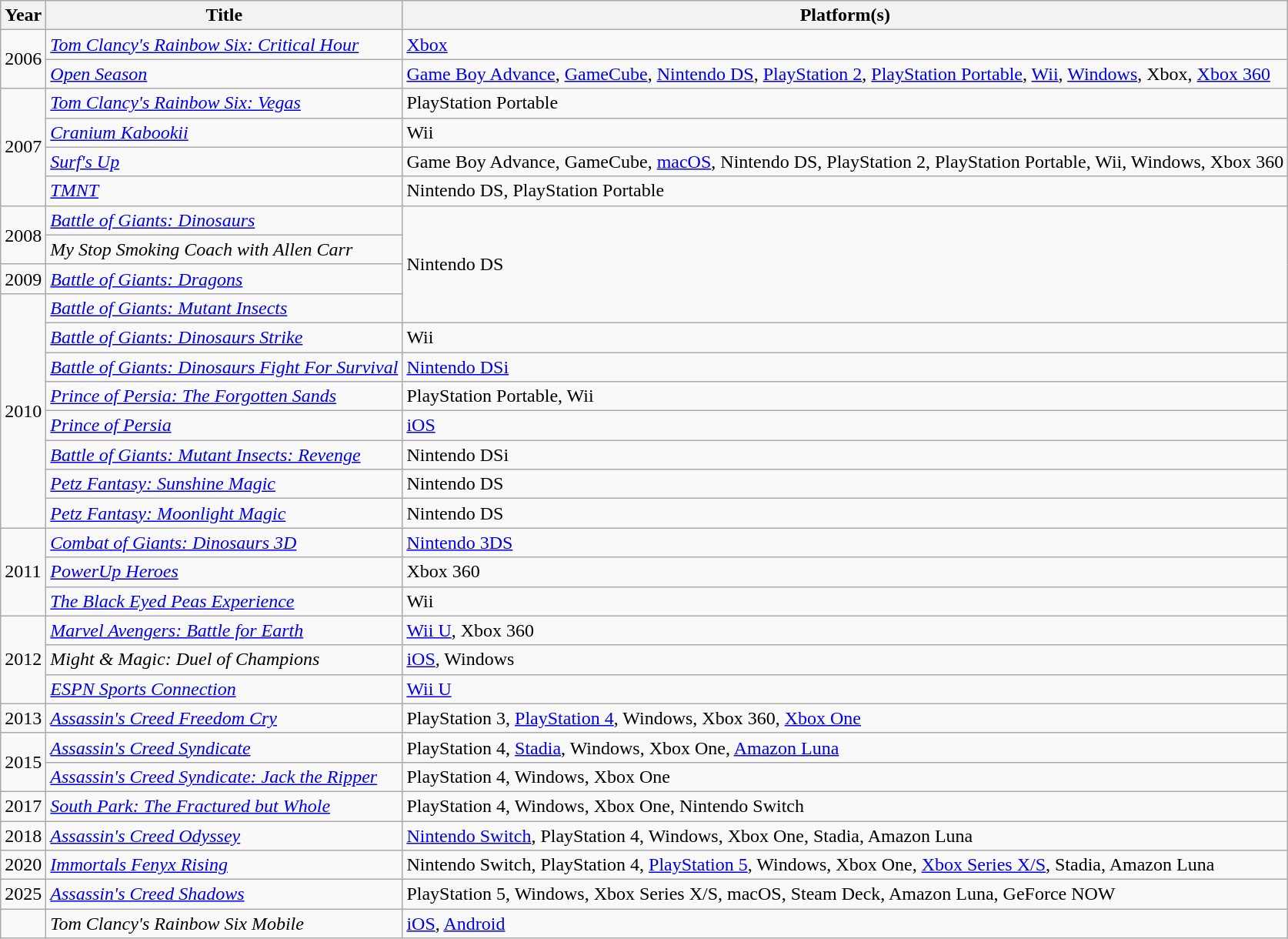<table class="wikitable sortable">
<tr>
<th>Year</th>
<th>Title</th>
<th>Platform(s)</th>
</tr>
<tr>
<td rowspan="2">2006</td>
<td><em><a href='#'>Tom Clancy's Rainbow Six: Critical Hour</a></em></td>
<td><a href='#'>Xbox</a></td>
</tr>
<tr>
<td><em><a href='#'>Open Season</a></em></td>
<td><a href='#'>Game Boy Advance</a>, <a href='#'>GameCube</a>, <a href='#'>Nintendo DS</a>, <a href='#'>PlayStation 2</a>, <a href='#'>PlayStation Portable</a>, <a href='#'>Wii</a>, <a href='#'>Windows</a>, Xbox, <a href='#'>Xbox 360</a></td>
</tr>
<tr>
<td rowspan="4">2007</td>
<td><em><a href='#'>Tom Clancy's Rainbow Six: Vegas</a></em></td>
<td>PlayStation Portable</td>
</tr>
<tr>
<td><em><a href='#'>Cranium Kabookii</a></em></td>
<td>Wii</td>
</tr>
<tr>
<td><em><a href='#'>Surf's Up</a></em></td>
<td>Game Boy Advance, GameCube, <a href='#'>macOS</a>, Nintendo DS, PlayStation 2, PlayStation Portable, Wii, Windows, Xbox 360</td>
</tr>
<tr>
<td><em><a href='#'>TMNT</a></em></td>
<td>Nintendo DS, PlayStation Portable</td>
</tr>
<tr>
<td rowspan="2">2008</td>
<td><em><a href='#'>Battle of Giants: Dinosaurs</a></em></td>
<td rowspan="4">Nintendo DS</td>
</tr>
<tr>
<td><em>My Stop Smoking Coach with Allen Carr</em></td>
</tr>
<tr>
<td>2009</td>
<td><em><a href='#'>Battle of Giants: Dragons</a></em></td>
</tr>
<tr>
<td rowspan="8">2010</td>
<td><em><a href='#'>Battle of Giants: Mutant Insects</a></em></td>
</tr>
<tr>
<td><em><a href='#'>Battle of Giants: Dinosaurs Strike</a></em></td>
<td>Wii</td>
</tr>
<tr>
<td><em><a href='#'>Battle of Giants: Dinosaurs Fight For Survival</a></em></td>
<td><a href='#'>Nintendo DSi</a></td>
</tr>
<tr>
<td><em><a href='#'>Prince of Persia: The Forgotten Sands</a></em></td>
<td>PlayStation Portable, Wii</td>
</tr>
<tr>
<td><em><a href='#'>Prince of Persia</a></em></td>
<td><a href='#'>iOS</a></td>
</tr>
<tr>
<td><em><a href='#'>Battle of Giants: Mutant Insects: Revenge</a></em></td>
<td>Nintendo DSi</td>
</tr>
<tr>
<td><em><a href='#'>Petz Fantasy: Sunshine Magic</a></em></td>
<td>Nintendo DS</td>
</tr>
<tr>
<td><em><a href='#'>Petz Fantasy: Moonlight Magic</a></em></td>
<td>Nintendo DS</td>
</tr>
<tr>
<td rowspan="3">2011</td>
<td><em><a href='#'>Combat of Giants: Dinosaurs 3D</a></em></td>
<td><a href='#'>Nintendo 3DS</a></td>
</tr>
<tr>
<td><em><a href='#'>PowerUp Heroes</a></em></td>
<td>Xbox 360</td>
</tr>
<tr>
<td><em><a href='#'>The Black Eyed Peas Experience</a></em></td>
<td>Wii</td>
</tr>
<tr>
<td rowspan="3">2012</td>
<td><em><a href='#'>Marvel Avengers: Battle for Earth</a></em></td>
<td><a href='#'>Wii U</a>, Xbox 360</td>
</tr>
<tr>
<td><em>Might & Magic: Duel of Champions</em></td>
<td><a href='#'>iOS</a>, Windows</td>
</tr>
<tr>
<td><em><a href='#'>ESPN Sports Connection</a></em></td>
<td><a href='#'>Wii U</a></td>
</tr>
<tr>
<td>2013</td>
<td><em><a href='#'>Assassin's Creed Freedom Cry</a></em></td>
<td>PlayStation 3, <a href='#'>PlayStation 4</a>, Windows, Xbox 360, <a href='#'>Xbox One</a></td>
</tr>
<tr>
<td rowspan="2">2015</td>
<td><em><a href='#'>Assassin's Creed Syndicate</a></em></td>
<td>PlayStation 4, <a href='#'>Stadia</a>, Windows, Xbox One, <a href='#'>Amazon Luna</a></td>
</tr>
<tr>
<td><em><a href='#'>Assassin's Creed Syndicate: Jack the Ripper</a></em></td>
<td>PlayStation 4, Windows, Xbox One</td>
</tr>
<tr>
<td>2017</td>
<td><em><a href='#'>South Park: The Fractured but Whole</a></em></td>
<td>PlayStation 4, Windows, Xbox One, Nintendo Switch</td>
</tr>
<tr>
<td>2018</td>
<td><em><a href='#'>Assassin's Creed Odyssey</a></em></td>
<td><a href='#'>Nintendo Switch</a>, PlayStation 4, Windows, Xbox One, Stadia, Amazon Luna</td>
</tr>
<tr>
<td>2020</td>
<td><em><a href='#'>Immortals Fenyx Rising</a></em></td>
<td>Nintendo Switch, PlayStation 4, <a href='#'>PlayStation 5</a>, Windows, Xbox One, <a href='#'>Xbox Series X/S</a>, Stadia, Amazon Luna</td>
</tr>
<tr>
<td>2025</td>
<td><em><a href='#'>Assassin's Creed Shadows</a></em></td>
<td>PlayStation 5, Windows, Xbox Series X/S, macOS, Steam Deck, Amazon Luna, GeForce NOW</td>
</tr>
<tr>
<td></td>
<td><em>Tom Clancy's Rainbow Six Mobile</em></td>
<td><a href='#'>iOS</a>, <a href='#'>Android</a></td>
</tr>
</table>
